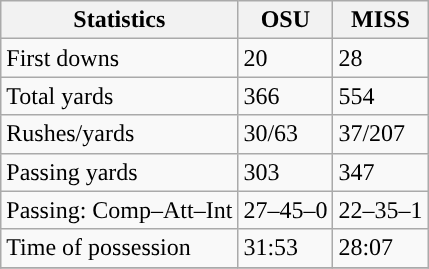<table class="wikitable" style="float: left;">
<tr>
<th>Statistics</th>
<th>OSU</th>
<th>MISS</th>
</tr>
<tr>
<td>First downs</td>
<td>20</td>
<td>28</td>
</tr>
<tr>
<td>Total yards</td>
<td>366</td>
<td>554</td>
</tr>
<tr>
<td>Rushes/yards</td>
<td>30/63</td>
<td>37/207</td>
</tr>
<tr>
<td>Passing yards</td>
<td>303</td>
<td>347</td>
</tr>
<tr>
<td>Passing: Comp–Att–Int</td>
<td>27–45–0</td>
<td>22–35–1</td>
</tr>
<tr>
<td>Time of possession</td>
<td>31:53</td>
<td>28:07</td>
</tr>
<tr>
</tr>
</table>
